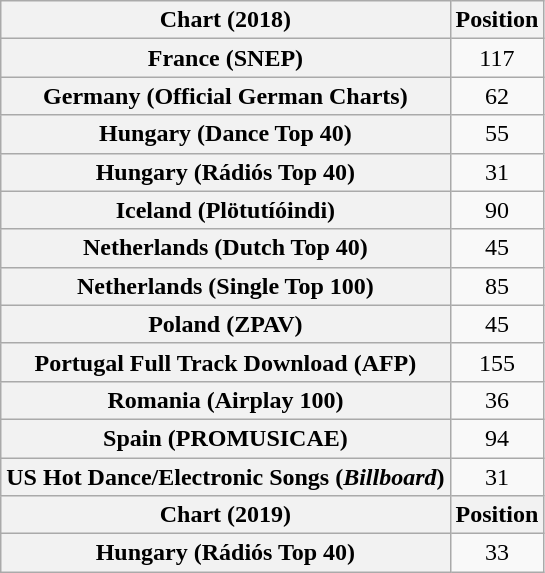<table class="wikitable sortable plainrowheaders" style="text-align:center">
<tr>
<th scope="col">Chart (2018)</th>
<th scope="col">Position</th>
</tr>
<tr>
<th scope="row">France (SNEP)</th>
<td>117</td>
</tr>
<tr>
<th scope="row">Germany (Official German Charts)</th>
<td>62</td>
</tr>
<tr>
<th scope="row">Hungary (Dance Top 40)</th>
<td>55</td>
</tr>
<tr>
<th scope="row">Hungary (Rádiós Top 40)</th>
<td>31</td>
</tr>
<tr>
<th scope="row">Iceland (Plötutíóindi)</th>
<td>90</td>
</tr>
<tr>
<th scope="row">Netherlands (Dutch Top 40)</th>
<td>45</td>
</tr>
<tr>
<th scope="row">Netherlands (Single Top 100)</th>
<td>85</td>
</tr>
<tr>
<th scope="row">Poland (ZPAV)</th>
<td>45</td>
</tr>
<tr>
<th scope="row">Portugal Full Track Download (AFP)</th>
<td>155</td>
</tr>
<tr>
<th scope="row">Romania (Airplay 100)</th>
<td>36</td>
</tr>
<tr>
<th scope="row">Spain (PROMUSICAE)</th>
<td>94</td>
</tr>
<tr>
<th scope="row">US Hot Dance/Electronic Songs (<em>Billboard</em>)</th>
<td>31</td>
</tr>
<tr>
<th scope="col">Chart (2019)</th>
<th scope="col">Position</th>
</tr>
<tr>
<th scope="row">Hungary (Rádiós Top 40)</th>
<td>33</td>
</tr>
</table>
